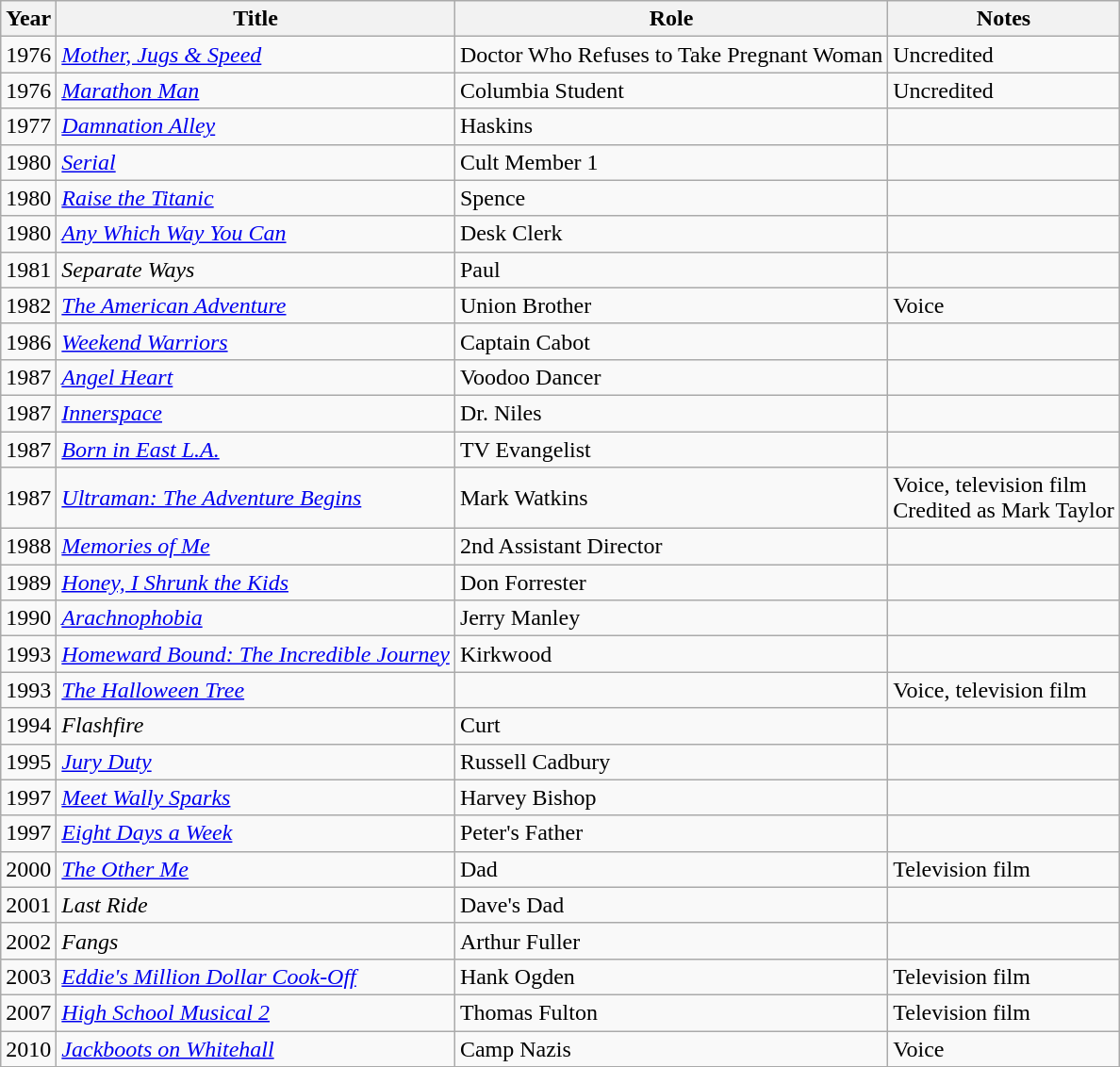<table class="wikitable sortable plainrowheaders" style="white-space:nowrap">
<tr>
<th>Year</th>
<th>Title</th>
<th>Role</th>
<th>Notes</th>
</tr>
<tr>
<td>1976</td>
<td><em><a href='#'>Mother, Jugs & Speed</a></em></td>
<td>Doctor Who Refuses to Take Pregnant Woman</td>
<td>Uncredited</td>
</tr>
<tr>
<td>1976</td>
<td><em><a href='#'>Marathon Man</a></em></td>
<td>Columbia Student</td>
<td>Uncredited</td>
</tr>
<tr>
<td>1977</td>
<td><em><a href='#'>Damnation Alley</a></em></td>
<td>Haskins</td>
<td></td>
</tr>
<tr>
<td>1980</td>
<td><em><a href='#'>Serial</a></em></td>
<td>Cult Member 1</td>
<td></td>
</tr>
<tr>
<td>1980</td>
<td><em><a href='#'>Raise the Titanic</a></em></td>
<td>Spence</td>
<td></td>
</tr>
<tr>
<td>1980</td>
<td><em><a href='#'>Any Which Way You Can</a></em></td>
<td>Desk Clerk</td>
<td></td>
</tr>
<tr>
<td>1981</td>
<td><em>Separate Ways</em></td>
<td>Paul</td>
<td></td>
</tr>
<tr>
<td>1982</td>
<td><em><a href='#'>The American Adventure</a></em></td>
<td>Union Brother</td>
<td>Voice</td>
</tr>
<tr>
<td>1986</td>
<td><em><a href='#'>Weekend Warriors</a></em></td>
<td>Captain Cabot</td>
<td></td>
</tr>
<tr>
<td>1987</td>
<td><em><a href='#'>Angel Heart</a></em></td>
<td>Voodoo Dancer</td>
<td></td>
</tr>
<tr>
<td>1987</td>
<td><em><a href='#'>Innerspace</a></em></td>
<td>Dr. Niles</td>
<td></td>
</tr>
<tr>
<td>1987</td>
<td><em><a href='#'>Born in East L.A.</a></em></td>
<td>TV Evangelist</td>
<td></td>
</tr>
<tr>
<td>1987</td>
<td><em><a href='#'>Ultraman: The Adventure Begins</a></em></td>
<td>Mark Watkins</td>
<td>Voice, television film<br>Credited as Mark Taylor</td>
</tr>
<tr>
<td>1988</td>
<td><em><a href='#'>Memories of Me</a></em></td>
<td>2nd Assistant Director</td>
<td></td>
</tr>
<tr>
<td>1989</td>
<td><em><a href='#'>Honey, I Shrunk the Kids</a></em></td>
<td>Don Forrester</td>
<td></td>
</tr>
<tr>
<td>1990</td>
<td><em><a href='#'>Arachnophobia</a></em></td>
<td>Jerry Manley</td>
<td></td>
</tr>
<tr>
<td>1993</td>
<td><em><a href='#'>Homeward Bound: The Incredible Journey</a></em></td>
<td>Kirkwood</td>
<td></td>
</tr>
<tr>
<td>1993</td>
<td><em><a href='#'>The Halloween Tree</a></em></td>
<td></td>
<td>Voice, television film</td>
</tr>
<tr>
<td>1994</td>
<td><em>Flashfire</em></td>
<td>Curt</td>
<td></td>
</tr>
<tr>
<td>1995</td>
<td><em><a href='#'>Jury Duty</a></em></td>
<td>Russell Cadbury</td>
<td></td>
</tr>
<tr>
<td>1997</td>
<td><em><a href='#'>Meet Wally Sparks</a></em></td>
<td>Harvey Bishop</td>
<td></td>
</tr>
<tr>
<td>1997</td>
<td><em><a href='#'>Eight Days a Week</a></em></td>
<td>Peter's Father</td>
<td></td>
</tr>
<tr>
<td>2000</td>
<td><em><a href='#'>The Other Me</a></em></td>
<td>Dad</td>
<td>Television film</td>
</tr>
<tr>
<td>2001</td>
<td><em>Last Ride</em></td>
<td>Dave's Dad</td>
<td></td>
</tr>
<tr>
<td>2002</td>
<td><em>Fangs</em></td>
<td>Arthur Fuller</td>
<td></td>
</tr>
<tr>
<td>2003</td>
<td><em><a href='#'>Eddie's Million Dollar Cook-Off</a></em></td>
<td>Hank Ogden</td>
<td>Television film</td>
</tr>
<tr>
<td>2007</td>
<td><em><a href='#'>High School Musical 2</a></em></td>
<td>Thomas Fulton</td>
<td>Television film</td>
</tr>
<tr>
<td>2010</td>
<td><em><a href='#'>Jackboots on Whitehall</a></em></td>
<td>Camp Nazis</td>
<td>Voice</td>
</tr>
</table>
